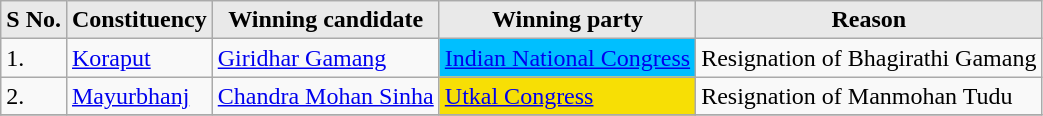<table class="wikitable sortable">
<tr>
<th style="background-color:#E9E9E9" align=left valign=top>S No.</th>
<th style="background-color:#E9E9E9" align=left valign=top>Constituency</th>
<th style="background-color:#E9E9E9" align=left valign=top>Winning candidate</th>
<th style="background-color:#E9E9E9" align=right>Winning party</th>
<th style="background-color:#E9E9E9" align=right>Reason</th>
</tr>
<tr>
<td>1.</td>
<td><a href='#'>Koraput</a></td>
<td><a href='#'>Giridhar Gamang</a></td>
<td bgcolor=#00BFFF><a href='#'>Indian National Congress</a></td>
<td>Resignation of Bhagirathi Gamang</td>
</tr>
<tr>
<td>2.</td>
<td><a href='#'>Mayurbhanj</a></td>
<td><a href='#'>Chandra Mohan Sinha</a></td>
<td bgcolor=#F7DF05><a href='#'>Utkal Congress</a></td>
<td>Resignation of Manmohan Tudu</td>
</tr>
<tr>
</tr>
</table>
